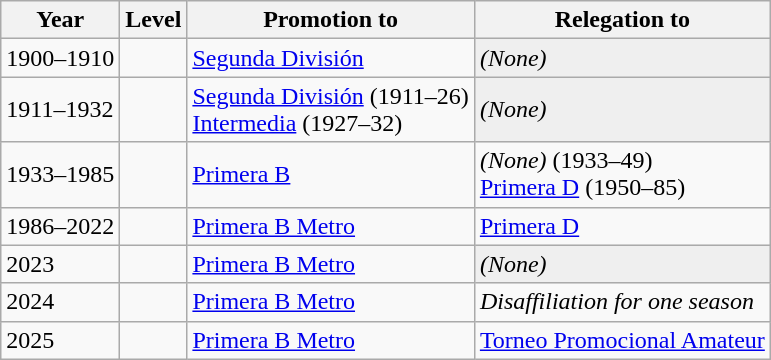<table class="wikitable sortable">
<tr>
<th width=>Year</th>
<th width=>Level</th>
<th width= px>Promotion to</th>
<th width= px>Relegation to</th>
</tr>
<tr>
<td>1900–1910</td>
<td></td>
<td><a href='#'>Segunda División</a></td>
<td style=background:#efefef><em>(None)</em> </td>
</tr>
<tr>
<td>1911–1932</td>
<td></td>
<td><a href='#'>Segunda División</a> (1911–26)<br><a href='#'>Intermedia</a> (1927–32)</td>
<td style=background:#efefef><em>(None)</em> </td>
</tr>
<tr>
<td>1933–1985</td>
<td></td>
<td><a href='#'>Primera B</a></td>
<td><em>(None)</em> (1933–49)  <br><a href='#'>Primera D</a> (1950–85)</td>
</tr>
<tr>
<td>1986–2022</td>
<td></td>
<td><a href='#'>Primera B Metro</a></td>
<td><a href='#'>Primera D</a></td>
</tr>
<tr>
<td>2023</td>
<td></td>
<td><a href='#'>Primera B Metro</a></td>
<td style=background:#efefef><em>(None)</em> </td>
</tr>
<tr>
<td>2024</td>
<td></td>
<td><a href='#'>Primera B Metro</a></td>
<td><em>Disaffiliation for one season</em></td>
</tr>
<tr>
<td>2025</td>
<td></td>
<td><a href='#'>Primera B Metro</a></td>
<td><a href='#'>Torneo Promocional Amateur</a></td>
</tr>
</table>
